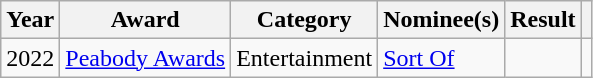<table class="wikitable plainrowheaders sortable">
<tr>
<th scope="col">Year</th>
<th scope="col">Award</th>
<th scope="col">Category</th>
<th scope="col">Nominee(s)</th>
<th scope="col">Result</th>
<th scope="col" class="unsortable"></th>
</tr>
<tr>
<td>2022</td>
<td><a href='#'>Peabody Awards</a></td>
<td>Entertainment</td>
<td><a href='#'> Sort Of</a></td>
<td></td>
<td></td>
</tr>
</table>
